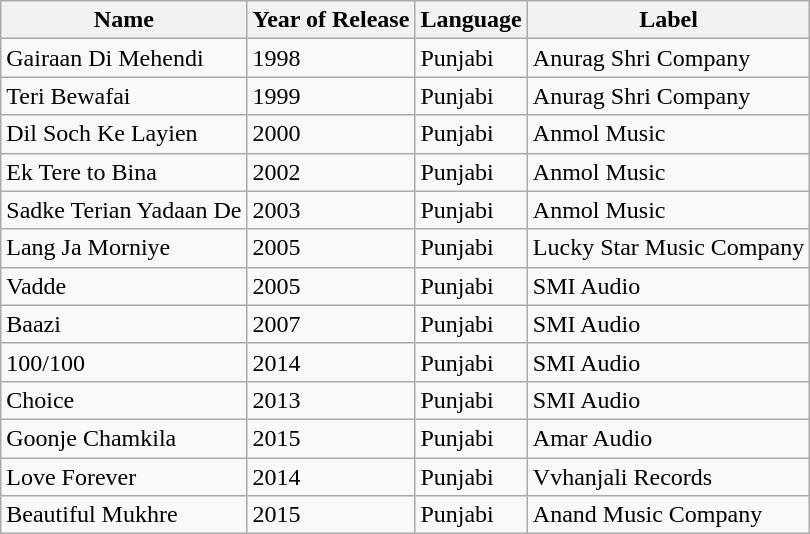<table class="wikitable sortable">
<tr>
<th>Name</th>
<th>Year of Release</th>
<th>Language</th>
<th>Label</th>
</tr>
<tr>
<td>Gairaan Di Mehendi</td>
<td>1998</td>
<td>Punjabi</td>
<td>Anurag Shri Company</td>
</tr>
<tr>
<td>Teri Bewafai</td>
<td>1999</td>
<td>Punjabi</td>
<td>Anurag Shri Company</td>
</tr>
<tr>
<td>Dil Soch Ke Layien</td>
<td>2000</td>
<td>Punjabi</td>
<td>Anmol Music</td>
</tr>
<tr>
<td>Ek Tere to Bina</td>
<td>2002</td>
<td>Punjabi</td>
<td>Anmol Music</td>
</tr>
<tr>
<td>Sadke Terian Yadaan De</td>
<td>2003</td>
<td>Punjabi</td>
<td>Anmol Music</td>
</tr>
<tr>
<td>Lang Ja Morniye</td>
<td>2005</td>
<td>Punjabi</td>
<td>Lucky Star Music Company</td>
</tr>
<tr>
<td>Vadde</td>
<td>2005</td>
<td>Punjabi</td>
<td>SMI Audio</td>
</tr>
<tr>
<td>Baazi</td>
<td>2007</td>
<td>Punjabi</td>
<td>SMI Audio</td>
</tr>
<tr>
<td>100/100</td>
<td>2014</td>
<td>Punjabi</td>
<td>SMI Audio</td>
</tr>
<tr>
<td>Choice</td>
<td>2013</td>
<td>Punjabi</td>
<td>SMI Audio</td>
</tr>
<tr>
<td>Goonje Chamkila</td>
<td>2015</td>
<td>Punjabi</td>
<td>Amar Audio</td>
</tr>
<tr>
<td>Love Forever</td>
<td>2014</td>
<td>Punjabi</td>
<td>Vvhanjali Records</td>
</tr>
<tr>
<td>Beautiful Mukhre</td>
<td>2015</td>
<td>Punjabi</td>
<td>Anand Music Company</td>
</tr>
</table>
